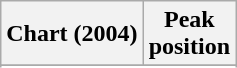<table class="wikitable">
<tr>
<th>Chart (2004)</th>
<th>Peak<br>position</th>
</tr>
<tr>
</tr>
<tr>
</tr>
</table>
